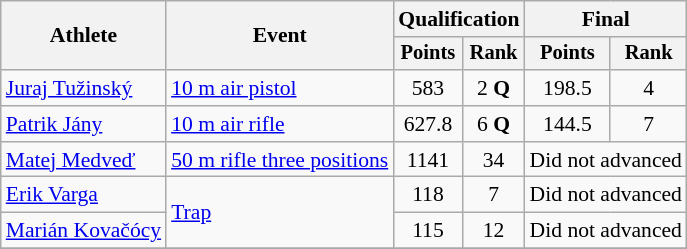<table class="wikitable" style="font-size:90%">
<tr>
<th rowspan="2">Athlete</th>
<th rowspan="2">Event</th>
<th colspan=2>Qualification</th>
<th colspan=2>Final</th>
</tr>
<tr style="font-size:95%">
<th>Points</th>
<th>Rank</th>
<th>Points</th>
<th>Rank</th>
</tr>
<tr align=center>
<td align=left><a href='#'>Juraj Tužinský</a></td>
<td align=left><a href='#'>10 m air pistol</a></td>
<td>583</td>
<td>2 <strong>Q</strong></td>
<td>198.5</td>
<td>4</td>
</tr>
<tr align=center>
<td align=left><a href='#'>Patrik Jány</a></td>
<td align=left><a href='#'>10 m air rifle</a></td>
<td>627.8</td>
<td>6 <strong>Q</strong></td>
<td>144.5</td>
<td>7</td>
</tr>
<tr align=center>
<td align=left><a href='#'>Matej Medveď</a></td>
<td align=left><a href='#'>50 m rifle three positions</a></td>
<td>1141</td>
<td>34</td>
<td colspan=2>Did not advanced</td>
</tr>
<tr align=center>
<td align=left><a href='#'>Erik Varga</a></td>
<td align=left rowspan=2><a href='#'>Trap</a></td>
<td>118</td>
<td>7</td>
<td colspan=2>Did not advanced</td>
</tr>
<tr align=center>
<td align=left><a href='#'>Marián Kovačócy</a></td>
<td>115</td>
<td>12</td>
<td colspan=2>Did not advanced</td>
</tr>
<tr align=center>
</tr>
</table>
